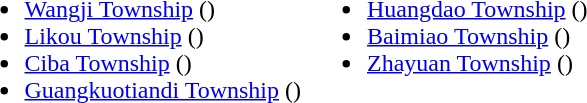<table>
<tr>
<td valign="top"><br><ul><li><a href='#'>Wangji Township</a> ()</li><li><a href='#'>Likou Township</a> ()</li><li><a href='#'>Ciba Township</a> ()</li><li><a href='#'>Guangkuotiandi Township</a> ()</li></ul></td>
<td valign="top"><br><ul><li><a href='#'>Huangdao Township</a> ()</li><li><a href='#'>Baimiao Township</a> ()</li><li><a href='#'>Zhayuan Township</a> ()</li></ul></td>
</tr>
</table>
